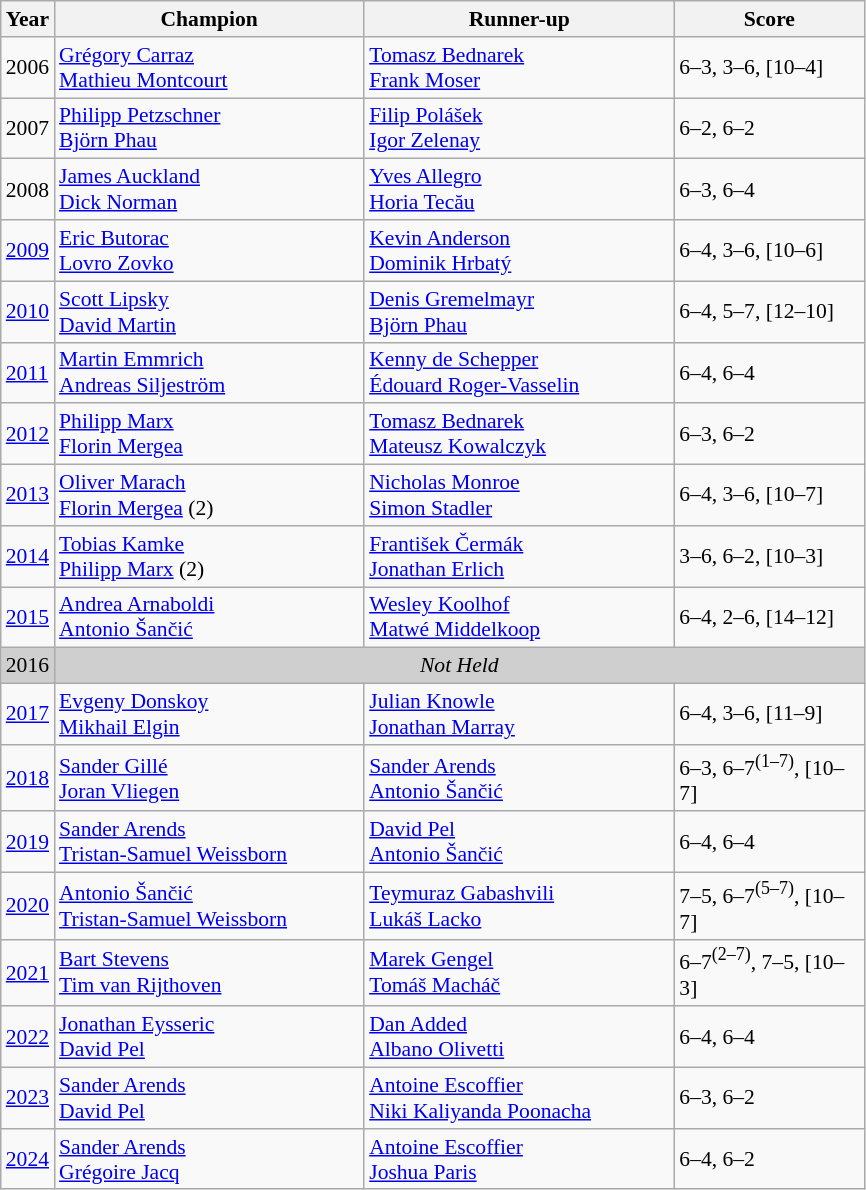<table class="wikitable" style="font-size:90%">
<tr>
<th>Year</th>
<th width="200">Champion</th>
<th width="200">Runner-up</th>
<th width="120">Score</th>
</tr>
<tr>
<td>2006</td>
<td> <a href='#'>Grégory Carraz</a> <br>  <a href='#'>Mathieu Montcourt</a></td>
<td> <a href='#'>Tomasz Bednarek</a> <br>  <a href='#'>Frank Moser</a></td>
<td>6–3, 3–6, [10–4]</td>
</tr>
<tr>
<td>2007</td>
<td> <a href='#'>Philipp Petzschner</a> <br>  <a href='#'>Björn Phau</a></td>
<td> <a href='#'>Filip Polášek</a> <br>  <a href='#'>Igor Zelenay</a></td>
<td>6–2, 6–2</td>
</tr>
<tr>
<td>2008</td>
<td> <a href='#'>James Auckland</a> <br>  <a href='#'>Dick Norman</a></td>
<td> <a href='#'>Yves Allegro</a> <br>  <a href='#'>Horia Tecău</a></td>
<td>6–3, 6–4</td>
</tr>
<tr>
<td><a href='#'>2009</a></td>
<td> <a href='#'>Eric Butorac</a> <br>  <a href='#'>Lovro Zovko</a></td>
<td> <a href='#'>Kevin Anderson</a> <br>  <a href='#'>Dominik Hrbatý</a></td>
<td>6–4, 3–6, [10–6]</td>
</tr>
<tr>
<td><a href='#'>2010</a></td>
<td> <a href='#'>Scott Lipsky</a> <br>  <a href='#'>David Martin</a></td>
<td> <a href='#'>Denis Gremelmayr</a> <br>  <a href='#'>Björn Phau</a></td>
<td>6–4, 5–7, [12–10]</td>
</tr>
<tr>
<td><a href='#'>2011</a></td>
<td> <a href='#'>Martin Emmrich</a> <br>  <a href='#'>Andreas Siljeström</a></td>
<td> <a href='#'>Kenny de Schepper</a> <br>  <a href='#'>Édouard Roger-Vasselin</a></td>
<td>6–4, 6–4</td>
</tr>
<tr>
<td><a href='#'>2012</a></td>
<td> <a href='#'>Philipp Marx</a> <br>  <a href='#'>Florin Mergea</a></td>
<td> <a href='#'>Tomasz Bednarek</a> <br>  <a href='#'>Mateusz Kowalczyk</a></td>
<td>6–3, 6–2</td>
</tr>
<tr>
<td><a href='#'>2013</a></td>
<td> <a href='#'>Oliver Marach</a> <br>  <a href='#'>Florin Mergea</a> (2)</td>
<td> <a href='#'>Nicholas Monroe</a> <br>  <a href='#'>Simon Stadler</a></td>
<td>6–4, 3–6, [10–7]</td>
</tr>
<tr>
<td><a href='#'>2014</a></td>
<td> <a href='#'>Tobias Kamke</a> <br>  <a href='#'>Philipp Marx</a> (2)</td>
<td> <a href='#'>František Čermák</a> <br>  <a href='#'>Jonathan Erlich</a></td>
<td>3–6, 6–2, [10–3]</td>
</tr>
<tr>
<td><a href='#'>2015</a></td>
<td> <a href='#'>Andrea Arnaboldi</a> <br>  <a href='#'>Antonio Šančić</a></td>
<td> <a href='#'>Wesley Koolhof</a> <br>  <a href='#'>Matwé Middelkoop</a></td>
<td>6–4, 2–6, [14–12]</td>
</tr>
<tr>
<td style="background:#cfcfcf">2016</td>
<td colspan=3 align=center style="background:#cfcfcf"><em>Not Held</em></td>
</tr>
<tr>
<td><a href='#'>2017</a></td>
<td> <a href='#'>Evgeny Donskoy</a> <br>  <a href='#'>Mikhail Elgin</a></td>
<td> <a href='#'>Julian Knowle</a> <br>  <a href='#'>Jonathan Marray</a></td>
<td>6–4, 3–6, [11–9]</td>
</tr>
<tr>
<td><a href='#'>2018</a></td>
<td> <a href='#'>Sander Gillé</a> <br>  <a href='#'>Joran Vliegen</a></td>
<td> <a href='#'>Sander Arends</a> <br>  <a href='#'>Antonio Šančić</a></td>
<td>6–3, 6–7<sup>(1–7)</sup>, [10–7]</td>
</tr>
<tr>
<td><a href='#'>2019</a></td>
<td> <a href='#'>Sander Arends</a> <br>  <a href='#'>Tristan-Samuel Weissborn</a></td>
<td> <a href='#'>David Pel</a> <br>  <a href='#'>Antonio Šančić</a></td>
<td>6–4, 6–4</td>
</tr>
<tr>
<td><a href='#'>2020</a></td>
<td> <a href='#'>Antonio Šančić</a> <br>  <a href='#'>Tristan-Samuel Weissborn</a></td>
<td> <a href='#'>Teymuraz Gabashvili</a> <br>  <a href='#'>Lukáš Lacko</a></td>
<td>7–5, 6–7<sup>(5–7)</sup>, [10–7]</td>
</tr>
<tr>
<td><a href='#'>2021</a></td>
<td> <a href='#'>Bart Stevens</a> <br>  <a href='#'>Tim van Rijthoven</a></td>
<td> <a href='#'>Marek Gengel</a> <br>  <a href='#'>Tomáš Macháč</a></td>
<td>6–7<sup>(2–7)</sup>, 7–5, [10–3]</td>
</tr>
<tr>
<td><a href='#'>2022</a></td>
<td> <a href='#'>Jonathan Eysseric</a> <br>  <a href='#'>David Pel</a></td>
<td> <a href='#'>Dan Added</a> <br>  <a href='#'>Albano Olivetti</a></td>
<td>6–4, 6–4</td>
</tr>
<tr>
<td><a href='#'>2023</a></td>
<td> <a href='#'>Sander Arends</a> <br>  <a href='#'>David Pel</a></td>
<td> <a href='#'>Antoine Escoffier</a> <br>  <a href='#'>Niki Kaliyanda Poonacha</a></td>
<td>6–3, 6–2</td>
</tr>
<tr>
<td><a href='#'>2024</a></td>
<td> <a href='#'>Sander Arends</a> <br>  <a href='#'>Grégoire Jacq</a></td>
<td> <a href='#'>Antoine Escoffier</a> <br>  <a href='#'>Joshua Paris</a></td>
<td>6–4, 6–2</td>
</tr>
</table>
